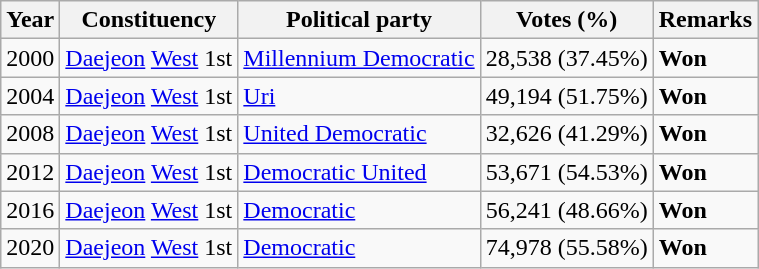<table class="wikitable">
<tr>
<th>Year</th>
<th>Constituency</th>
<th>Political party</th>
<th>Votes (%)</th>
<th>Remarks</th>
</tr>
<tr>
<td>2000</td>
<td><a href='#'>Daejeon</a> <a href='#'>West</a> 1st</td>
<td><a href='#'>Millennium Democratic</a></td>
<td>28,538 (37.45%)</td>
<td><strong>Won</strong></td>
</tr>
<tr>
<td>2004</td>
<td><a href='#'>Daejeon</a> <a href='#'>West</a> 1st</td>
<td><a href='#'>Uri</a></td>
<td>49,194 (51.75%)</td>
<td><strong>Won</strong></td>
</tr>
<tr>
<td>2008</td>
<td><a href='#'>Daejeon</a> <a href='#'>West</a> 1st</td>
<td><a href='#'>United Democratic</a></td>
<td>32,626 (41.29%)</td>
<td><strong>Won</strong></td>
</tr>
<tr>
<td>2012</td>
<td><a href='#'>Daejeon</a> <a href='#'>West</a> 1st</td>
<td><a href='#'>Democratic United</a></td>
<td>53,671 (54.53%)</td>
<td><strong>Won</strong></td>
</tr>
<tr>
<td>2016</td>
<td><a href='#'>Daejeon</a> <a href='#'>West</a> 1st</td>
<td><a href='#'>Democratic</a></td>
<td>56,241 (48.66%)</td>
<td><strong>Won</strong></td>
</tr>
<tr>
<td>2020</td>
<td><a href='#'>Daejeon</a> <a href='#'>West</a> 1st</td>
<td><a href='#'>Democratic</a></td>
<td>74,978 (55.58%)</td>
<td><strong>Won</strong></td>
</tr>
</table>
